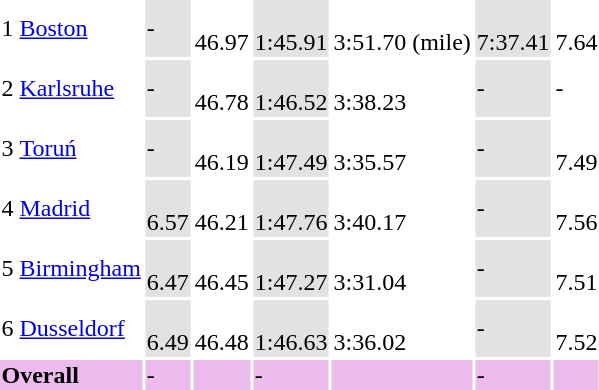<table>
<tr>
<td>1</td>
<td align=left><a href='#'>Boston</a></td>
<td bgcolor=#e2e2e2> -</td>
<td> <br>46.97</td>
<td bgcolor=#e2e2e2> <br>1:45.91</td>
<td> <br>3:51.70 (mile)</td>
<td bgcolor=#e2e2e2> <br>7:37.41</td>
<td> <br>7.64</td>
</tr>
<tr>
<td>2</td>
<td align=left><a href='#'>Karlsruhe</a></td>
<td bgcolor=#e2e2e2> -</td>
<td> <br>46.78</td>
<td bgcolor=#e2e2e2> <br>1:46.52</td>
<td> <br>3:38.23</td>
<td bgcolor=#e2e2e2> -</td>
<td> -</td>
</tr>
<tr>
<td>3</td>
<td align=left><a href='#'>Toruń</a></td>
<td bgcolor=#e2e2e2> -</td>
<td> <br>46.19</td>
<td bgcolor=#e2e2e2> <br>1:47.49</td>
<td> <br>3:35.57</td>
<td bgcolor=#e2e2e2> -</td>
<td> <br>7.49</td>
</tr>
<tr>
<td>4</td>
<td align=left><a href='#'>Madrid</a></td>
<td bgcolor=#e2e2e2> <br>6.57</td>
<td> <br>46.21</td>
<td bgcolor=#e2e2e2> <br>1:47.76</td>
<td> <br>3:40.17</td>
<td bgcolor=#e2e2e2> -</td>
<td> <br>7.56</td>
</tr>
<tr>
<td>5</td>
<td align=left><a href='#'>Birmingham</a></td>
<td bgcolor=#e2e2e2> <br>6.47</td>
<td> <br>46.45</td>
<td bgcolor=#e2e2e2> <br>1:47.27</td>
<td> <br>3:31.04</td>
<td bgcolor=#e2e2e2> -</td>
<td> <br>7.51</td>
</tr>
<tr>
<td>6</td>
<td align=left><a href='#'>Dusseldorf</a></td>
<td bgcolor=#e2e2e2> <br>6.49</td>
<td> <br>46.48</td>
<td bgcolor=#e2e2e2> <br>1:46.63</td>
<td> <br>3:36.02</td>
<td bgcolor=#e2e2e2> -</td>
<td> <br>7.52</td>
</tr>
<tr bgcolor=#eebbee>
<td colspan="2"><strong>Overall</strong></td>
<td> -</td>
<td> </td>
<td> -</td>
<td> </td>
<td> -</td>
<td> </td>
</tr>
</table>
